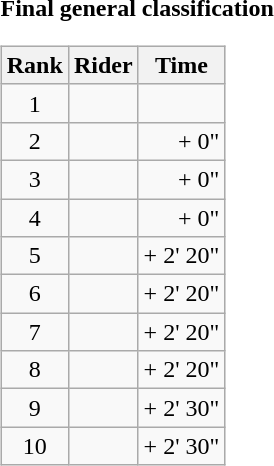<table>
<tr>
<td><strong>Final general classification</strong><br><table class="wikitable">
<tr>
<th scope="col">Rank</th>
<th scope="col">Rider</th>
<th scope="col">Time</th>
</tr>
<tr>
<td style="text-align:center;">1</td>
<td></td>
<td style="text-align:right;"></td>
</tr>
<tr>
<td style="text-align:center;">2</td>
<td></td>
<td style="text-align:right;">+ 0"</td>
</tr>
<tr>
<td style="text-align:center;">3</td>
<td></td>
<td style="text-align:right;">+ 0"</td>
</tr>
<tr>
<td style="text-align:center;">4</td>
<td></td>
<td style="text-align:right;">+ 0"</td>
</tr>
<tr>
<td style="text-align:center;">5</td>
<td></td>
<td style="text-align:right;">+ 2' 20"</td>
</tr>
<tr>
<td style="text-align:center;">6</td>
<td></td>
<td style="text-align:right;">+ 2' 20"</td>
</tr>
<tr>
<td style="text-align:center;">7</td>
<td></td>
<td style="text-align:right;">+ 2' 20"</td>
</tr>
<tr>
<td style="text-align:center;">8</td>
<td></td>
<td style="text-align:right;">+ 2' 20"</td>
</tr>
<tr>
<td style="text-align:center;">9</td>
<td></td>
<td style="text-align:right;">+ 2' 30"</td>
</tr>
<tr>
<td style="text-align:center;">10</td>
<td></td>
<td style="text-align:right;">+ 2' 30"</td>
</tr>
</table>
</td>
</tr>
</table>
